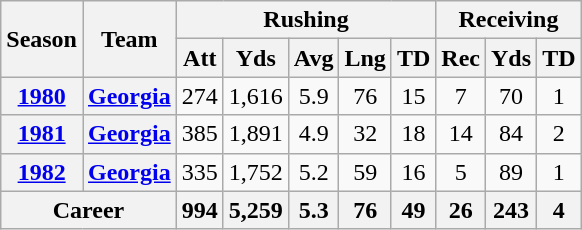<table class=wikitable style="text-align:center;">
<tr>
<th rowspan="2">Season</th>
<th rowspan="2">Team</th>
<th colspan="5">Rushing</th>
<th colspan="5">Receiving</th>
</tr>
<tr>
<th>Att</th>
<th>Yds</th>
<th>Avg</th>
<th>Lng</th>
<th>TD</th>
<th>Rec</th>
<th>Yds</th>
<th>TD</th>
</tr>
<tr>
<th><a href='#'>1980</a></th>
<th><a href='#'>Georgia</a></th>
<td>274</td>
<td>1,616</td>
<td>5.9</td>
<td>76</td>
<td>15</td>
<td>7</td>
<td>70</td>
<td>1</td>
</tr>
<tr>
<th><a href='#'>1981</a></th>
<th><a href='#'>Georgia</a></th>
<td>385</td>
<td>1,891</td>
<td>4.9</td>
<td>32</td>
<td>18</td>
<td>14</td>
<td>84</td>
<td>2</td>
</tr>
<tr>
<th><a href='#'>1982</a></th>
<th><a href='#'>Georgia</a></th>
<td>335</td>
<td>1,752</td>
<td>5.2</td>
<td>59</td>
<td>16</td>
<td>5</td>
<td>89</td>
<td>1</td>
</tr>
<tr>
<th colspan="2">Career</th>
<th>994</th>
<th>5,259</th>
<th>5.3</th>
<th>76</th>
<th>49</th>
<th>26</th>
<th>243</th>
<th>4</th>
</tr>
</table>
